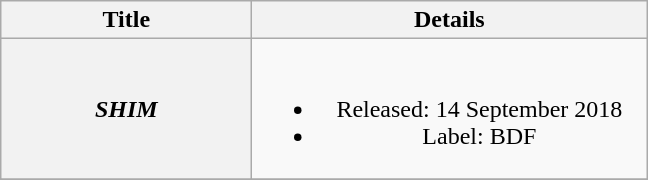<table class="wikitable plainrowheaders" style="text-align:center;">
<tr>
<th scope="col" style="width:10em;">Title</th>
<th scope="col" style="width:16em;">Details</th>
</tr>
<tr>
<th scope="row"><em>SHIM</em></th>
<td><br><ul><li>Released: 14 September 2018</li><li>Label: BDF</li></ul></td>
</tr>
<tr>
</tr>
</table>
